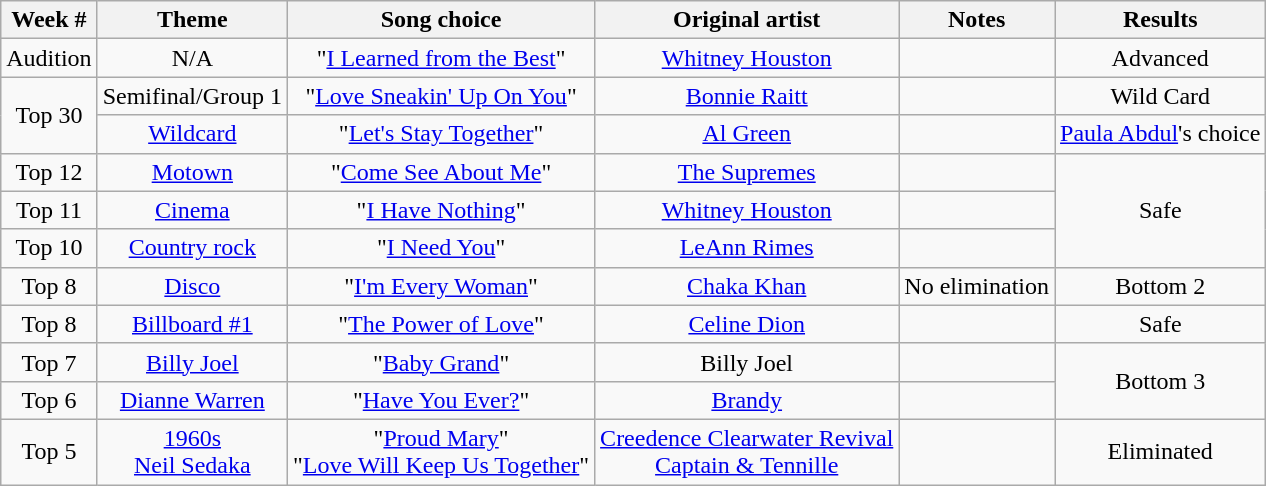<table class="sortable wikitable" style="text-align: center;">
<tr>
<th>Week #</th>
<th>Theme</th>
<th>Song choice</th>
<th>Original artist</th>
<th>Notes</th>
<th>Results</th>
</tr>
<tr>
<td rowspan="1">Audition</td>
<td>N/A</td>
<td>"<a href='#'>I Learned from the Best</a>"</td>
<td><a href='#'>Whitney Houston</a></td>
<td></td>
<td>Advanced</td>
</tr>
<tr>
<td rowspan="2">Top 30</td>
<td>Semifinal/Group 1</td>
<td>"<a href='#'>Love Sneakin' Up On You</a>"</td>
<td><a href='#'>Bonnie Raitt</a></td>
<td></td>
<td>Wild Card</td>
</tr>
<tr>
<td><a href='#'>Wildcard</a></td>
<td>"<a href='#'>Let's Stay Together</a>"</td>
<td><a href='#'>Al Green</a></td>
<td></td>
<td><a href='#'>Paula Abdul</a>'s choice</td>
</tr>
<tr>
<td>Top 12</td>
<td><a href='#'>Motown</a></td>
<td>"<a href='#'>Come See About Me</a>"</td>
<td><a href='#'>The Supremes</a></td>
<td></td>
<td rowspan="3">Safe</td>
</tr>
<tr>
<td>Top 11</td>
<td><a href='#'>Cinema</a></td>
<td>"<a href='#'>I Have Nothing</a>"</td>
<td><a href='#'>Whitney Houston</a></td>
<td></td>
</tr>
<tr>
<td>Top 10</td>
<td><a href='#'>Country rock</a></td>
<td>"<a href='#'>I Need You</a>"</td>
<td><a href='#'>LeAnn Rimes</a></td>
<td></td>
</tr>
<tr>
<td>Top 8</td>
<td><a href='#'>Disco</a></td>
<td>"<a href='#'>I'm Every Woman</a>"</td>
<td><a href='#'>Chaka Khan</a></td>
<td>No elimination</td>
<td>Bottom 2</td>
</tr>
<tr>
<td>Top 8</td>
<td><a href='#'>Billboard #1</a></td>
<td>"<a href='#'>The Power of Love</a>"</td>
<td><a href='#'>Celine Dion</a></td>
<td></td>
<td>Safe</td>
</tr>
<tr>
<td>Top 7</td>
<td><a href='#'>Billy Joel</a></td>
<td>"<a href='#'>Baby Grand</a>"</td>
<td>Billy Joel</td>
<td></td>
<td rowspan="2">Bottom 3</td>
</tr>
<tr>
<td>Top 6</td>
<td><a href='#'>Dianne Warren</a></td>
<td>"<a href='#'>Have You Ever?</a>"</td>
<td><a href='#'>Brandy</a></td>
<td></td>
</tr>
<tr>
<td>Top 5</td>
<td><a href='#'>1960s</a><br><a href='#'>Neil Sedaka</a></td>
<td>"<a href='#'>Proud Mary</a>"<br>"<a href='#'>Love Will Keep Us Together</a>"</td>
<td><a href='#'>Creedence Clearwater Revival</a><br><a href='#'>Captain & Tennille</a></td>
<td></td>
<td>Eliminated</td>
</tr>
</table>
